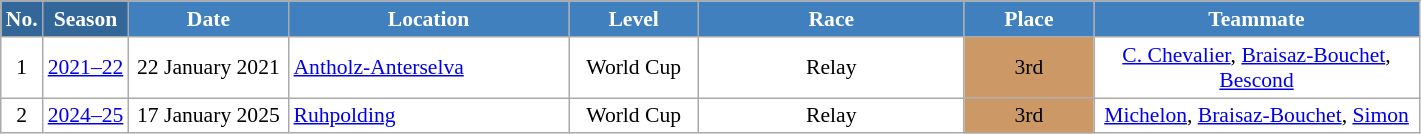<table class="wikitable sortable" style="font-size:90%; text-align:center; border:grey solid 1px; border-collapse:collapse; background:#ffffff;">
<tr style="background:#efefef;">
<th style="background-color:#369; color:white;">No.</th>
<th style="background-color:#369; color:white;">Season</th>
<th style="background-color:#4180be; color:white; width:100px;">Date</th>
<th style="background-color:#4180be; color:white; width:180px;">Location</th>
<th style="background-color:#4180be; color:white; width:80px;">Level</th>
<th style="background-color:#4180be; color:white; width:170px;">Race</th>
<th style="background-color:#4180be; color:white; width:80px;">Place</th>
<th style="background-color:#4180be; color:white; width:210px;">Teammate</th>
</tr>
<tr>
<td>1</td>
<td><a href='#'>2021–22</a></td>
<td>22 January 2021</td>
<td align=left> <a href='#'>Antholz-Anterselva</a></td>
<td>World Cup</td>
<td>Relay</td>
<td align=center bgcolor="cc9966">3rd</td>
<td><a href='#'>C. Chevalier</a>, <a href='#'>Braisaz-Bouchet</a>, <a href='#'>Bescond</a></td>
</tr>
<tr>
<td>2</td>
<td><a href='#'>2024–25</a></td>
<td>17 January 2025</td>
<td align=left> <a href='#'>Ruhpolding</a></td>
<td>World Cup</td>
<td>Relay</td>
<td align=center bgcolor="cc9966">3rd</td>
<td><a href='#'>Michelon</a>, <a href='#'>Braisaz-Bouchet</a>, <a href='#'>Simon</a></td>
</tr>
</table>
